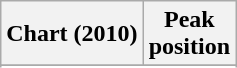<table class="wikitable sortable plainrowheaders" style="text-align:center">
<tr>
<th scope="col">Chart (2010)</th>
<th scope="col">Peak<br>position</th>
</tr>
<tr>
</tr>
<tr>
</tr>
<tr>
</tr>
<tr>
</tr>
<tr>
</tr>
<tr>
</tr>
<tr>
</tr>
<tr>
</tr>
<tr>
</tr>
<tr>
</tr>
<tr>
</tr>
<tr>
</tr>
<tr>
</tr>
<tr>
</tr>
<tr>
</tr>
<tr>
</tr>
<tr>
</tr>
</table>
